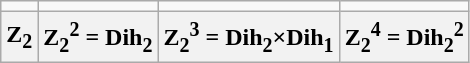<table class=wikitable>
<tr>
<td></td>
<td></td>
<td></td>
<td></td>
</tr>
<tr>
<th>Z<sub>2</sub></th>
<th>Z<sub>2</sub><sup>2</sup> = Dih<sub>2</sub></th>
<th>Z<sub>2</sub><sup>3</sup> = Dih<sub>2</sub>×Dih<sub>1</sub></th>
<th>Z<sub>2</sub><sup>4</sup> = Dih<sub>2</sub><sup>2</sup></th>
</tr>
</table>
